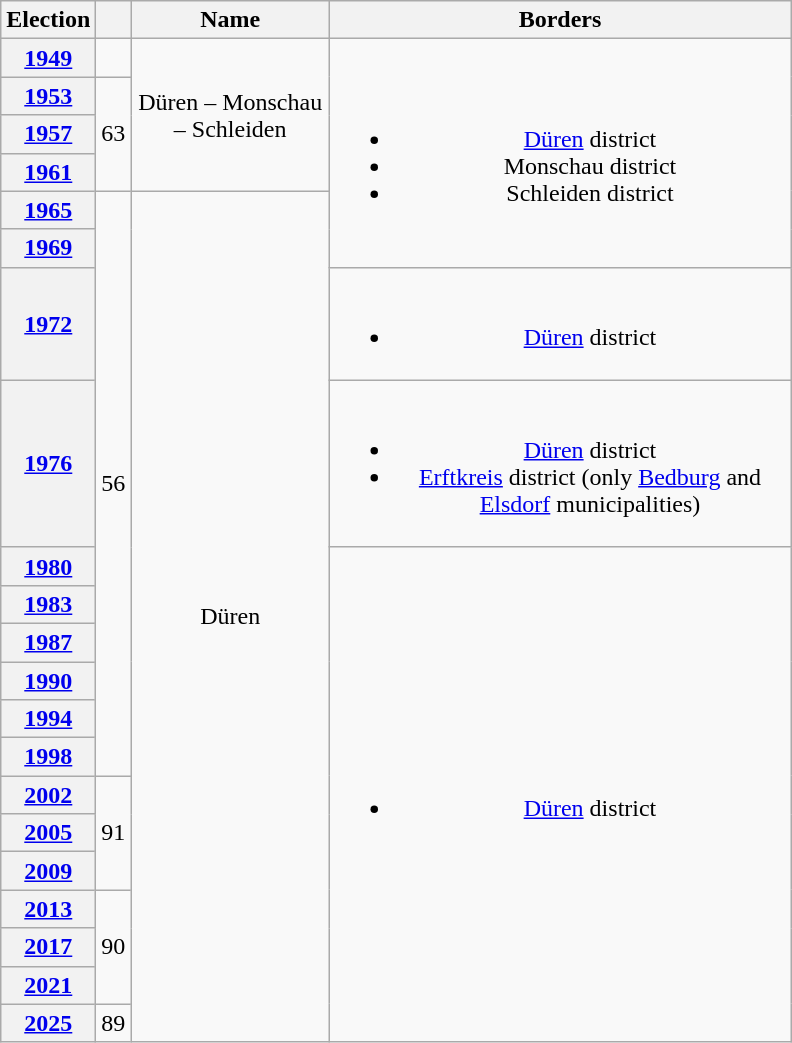<table class=wikitable style="text-align:center">
<tr>
<th>Election</th>
<th></th>
<th width=125px>Name</th>
<th width=300px>Borders</th>
</tr>
<tr>
<th><a href='#'>1949</a></th>
<td></td>
<td rowspan=4>Düren – Monschau – Schleiden</td>
<td rowspan=6><br><ul><li><a href='#'>Düren</a> district</li><li>Monschau district</li><li>Schleiden district</li></ul></td>
</tr>
<tr>
<th><a href='#'>1953</a></th>
<td rowspan=3>63</td>
</tr>
<tr>
<th><a href='#'>1957</a></th>
</tr>
<tr>
<th><a href='#'>1961</a></th>
</tr>
<tr>
<th><a href='#'>1965</a></th>
<td rowspan=10>56</td>
<td rowspan=17>Düren</td>
</tr>
<tr>
<th><a href='#'>1969</a></th>
</tr>
<tr>
<th><a href='#'>1972</a></th>
<td><br><ul><li><a href='#'>Düren</a> district</li></ul></td>
</tr>
<tr>
<th><a href='#'>1976</a></th>
<td><br><ul><li><a href='#'>Düren</a> district</li><li><a href='#'>Erftkreis</a> district (only <a href='#'>Bedburg</a> and <a href='#'>Elsdorf</a> municipalities)</li></ul></td>
</tr>
<tr>
<th><a href='#'>1980</a></th>
<td rowspan=13><br><ul><li><a href='#'>Düren</a> district</li></ul></td>
</tr>
<tr>
<th><a href='#'>1983</a></th>
</tr>
<tr>
<th><a href='#'>1987</a></th>
</tr>
<tr>
<th><a href='#'>1990</a></th>
</tr>
<tr>
<th><a href='#'>1994</a></th>
</tr>
<tr>
<th><a href='#'>1998</a></th>
</tr>
<tr>
<th><a href='#'>2002</a></th>
<td rowspan=3>91</td>
</tr>
<tr>
<th><a href='#'>2005</a></th>
</tr>
<tr>
<th><a href='#'>2009</a></th>
</tr>
<tr>
<th><a href='#'>2013</a></th>
<td rowspan=3>90</td>
</tr>
<tr>
<th><a href='#'>2017</a></th>
</tr>
<tr>
<th><a href='#'>2021</a></th>
</tr>
<tr>
<th><a href='#'>2025</a></th>
<td>89</td>
</tr>
</table>
